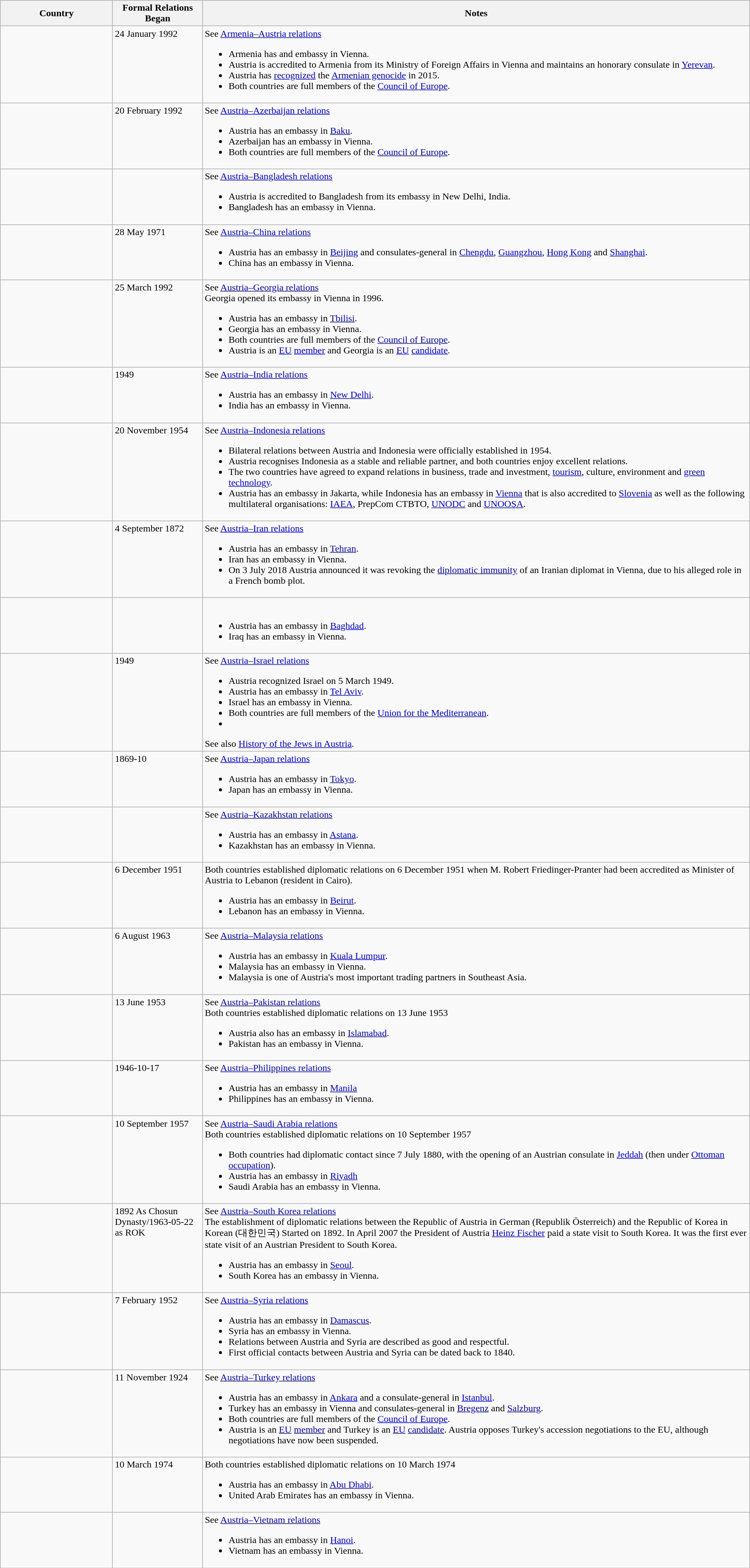<table class="wikitable sortable" style="width:100%; margin:auto;">
<tr>
<th style="width:15%;">Country</th>
<th style="width:12%;">Formal Relations Began</th>
<th>Notes</th>
</tr>
<tr valign="top">
<td></td>
<td>24 January 1992</td>
<td>See <a href='#'>Armenia–Austria relations</a><br><ul><li>Armenia has and embassy in Vienna.</li><li>Austria is accredited to Armenia from its Ministry of Foreign Affairs in Vienna and maintains an honorary consulate in <a href='#'>Yerevan</a>.</li><li>Austria has <a href='#'>recognized</a> the <a href='#'>Armenian genocide</a> in 2015.</li><li>Both countries are full members of the <a href='#'>Council of Europe</a>.</li></ul></td>
</tr>
<tr valign="top">
<td></td>
<td>20 February 1992</td>
<td>See <a href='#'>Austria–Azerbaijan relations</a><br><ul><li>Austria has an embassy in <a href='#'>Baku</a>.</li><li>Azerbaijan has an embassy in Vienna.</li><li>Both countries are full members of the <a href='#'>Council of Europe</a>.</li></ul></td>
</tr>
<tr valign="top">
<td></td>
<td></td>
<td>See <a href='#'>Austria–Bangladesh relations</a><br><ul><li>Austria is accredited to Bangladesh from its embassy in New Delhi, India.</li><li>Bangladesh has an embassy in Vienna.</li></ul></td>
</tr>
<tr valign="top">
<td></td>
<td>28 May 1971</td>
<td>See <a href='#'>Austria–China relations</a><br><ul><li>Austria has an embassy in <a href='#'>Beijing</a> and consulates-general in <a href='#'>Chengdu</a>, <a href='#'>Guangzhou</a>, <a href='#'>Hong Kong</a> and <a href='#'>Shanghai</a>.</li><li>China has an embassy in Vienna.</li></ul></td>
</tr>
<tr valign="top">
<td></td>
<td>25 March 1992</td>
<td>See <a href='#'>Austria–Georgia relations</a><br>Georgia opened its embassy in Vienna in 1996.<ul><li>Austria has an embassy in <a href='#'>Tbilisi</a>.</li><li>Georgia has an embassy in Vienna.</li><li>Both countries are full members of the <a href='#'>Council of Europe</a>.</li><li>Austria is an <a href='#'>EU</a> <a href='#'>member</a> and Georgia is an <a href='#'>EU</a> <a href='#'>candidate</a>.</li></ul></td>
</tr>
<tr valign="top">
<td></td>
<td>1949</td>
<td>See <a href='#'>Austria–India relations</a><br><ul><li>Austria has an embassy in <a href='#'>New Delhi</a>.</li><li>India has an embassy in Vienna.</li></ul></td>
</tr>
<tr valign="top">
<td></td>
<td>20 November 1954</td>
<td>See <a href='#'>Austria–Indonesia relations</a><br><ul><li>Bilateral relations between Austria and Indonesia were officially established in 1954.</li><li>Austria recognises Indonesia as a stable and reliable partner, and both countries enjoy excellent relations.</li><li>The two countries have agreed to expand relations in business, trade and investment, <a href='#'>tourism</a>, culture, environment and <a href='#'>green technology</a>.</li><li>Austria has an embassy in Jakarta, while Indonesia has an embassy in <a href='#'>Vienna</a> that is also accredited to <a href='#'>Slovenia</a> as well as the following multilateral organisations: <a href='#'>IAEA</a>, PrepCom CTBTO, <a href='#'>UNODC</a> and <a href='#'>UNOOSA</a>.</li></ul></td>
</tr>
<tr valign="top">
<td></td>
<td>4 September 1872</td>
<td>See <a href='#'>Austria–Iran relations</a><br><ul><li>Austria has an embassy in <a href='#'>Tehran</a>.</li><li>Iran has an embassy in Vienna.</li><li>On 3 July 2018 Austria announced it was revoking the <a href='#'>diplomatic immunity</a> of an Iranian diplomat in Vienna, due to his alleged role in a French bomb plot.</li></ul></td>
</tr>
<tr valign="top">
<td></td>
<td></td>
<td><br><ul><li>Austria has an embassy in <a href='#'>Baghdad</a>.</li><li>Iraq has an embassy in Vienna.</li></ul></td>
</tr>
<tr valign="top">
<td></td>
<td>1949</td>
<td>See <a href='#'>Austria–Israel relations</a><br><ul><li>Austria recognized Israel on 5 March 1949.</li><li>Austria has an embassy in <a href='#'>Tel Aviv</a>.</li><li>Israel has an embassy in Vienna.</li><li>Both countries are full members of the <a href='#'>Union for the Mediterranean</a>.</li><li> </li></ul>See also <a href='#'>History of the Jews in Austria</a>.</td>
</tr>
<tr valign="top">
<td></td>
<td>1869-10</td>
<td>See <a href='#'>Austria–Japan relations</a><br><ul><li>Austria has an embassy in <a href='#'>Tokyo</a>.</li><li>Japan has an embassy in Vienna.</li></ul></td>
</tr>
<tr valign="top">
<td></td>
<td></td>
<td>See <a href='#'>Austria–Kazakhstan relations</a><br><ul><li>Austria has an embassy in <a href='#'>Astana</a>.</li><li>Kazakhstan has an embassy in Vienna.</li></ul></td>
</tr>
<tr valign="top">
<td></td>
<td>6 December 1951</td>
<td>Both countries established diplomatic relations on 6 December 1951 when M. Robert Friedinger-Pranter had been accredited as Minister of Austria to Lebanon (resident in Cairo).<br><ul><li>Austria has an embassy in <a href='#'>Beirut</a>.</li><li>Lebanon has an embassy in Vienna.</li></ul></td>
</tr>
<tr valign="top">
<td></td>
<td>6 August 1963</td>
<td>See <a href='#'>Austria–Malaysia relations</a><br><ul><li>Austria has an embassy in <a href='#'>Kuala Lumpur</a>.</li><li>Malaysia has an embassy in Vienna.</li><li>Malaysia is one of Austria's most important trading partners in Southeast Asia.</li></ul></td>
</tr>
<tr valign="top">
<td></td>
<td>13 June 1953</td>
<td>See <a href='#'>Austria–Pakistan relations</a><br>Both countries established diplomatic relations on 13 June 1953<ul><li>Austria also has an embassy in <a href='#'>Islamabad</a>.</li><li>Pakistan has an embassy in Vienna.</li></ul></td>
</tr>
<tr valign="top">
<td></td>
<td>1946-10-17</td>
<td>See <a href='#'>Austria–Philippines relations</a><br><ul><li>Austria has an embassy in <a href='#'>Manila</a></li><li>Philippines has an embassy in Vienna.</li></ul></td>
</tr>
<tr valign="top">
<td></td>
<td>10 September 1957</td>
<td>See <a href='#'>Austria–Saudi Arabia relations</a><br>Both countries established diplomatic relations on 10 September 1957<ul><li>Both countries had diplomatic contact since 7 July 1880, with the opening of an Austrian consulate in <a href='#'>Jeddah</a> (then under <a href='#'>Ottoman occupation</a>).</li><li>Austria has an embassy in <a href='#'>Riyadh</a></li><li>Saudi Arabia has an embassy in Vienna.</li></ul></td>
</tr>
<tr valign="top">
<td></td>
<td>1892 As Chosun Dynasty/1963-05-22 as ROK</td>
<td>See <a href='#'>Austria–South Korea relations</a><br>The establishment of diplomatic relations between the Republic of Austria in German (Republik Österreich) and the Republic of Korea in Korean (대한민국) Started on 1892. In April 2007 the President of Austria <a href='#'>Heinz Fischer</a> paid a state visit to South Korea. It was the first ever state visit of an Austrian President to South Korea.<ul><li>Austria has an embassy in <a href='#'>Seoul</a>.</li><li>South Korea has an embassy in Vienna.</li></ul></td>
</tr>
<tr valign="top">
<td></td>
<td>7 February 1952</td>
<td>See <a href='#'>Austria–Syria relations</a><br><ul><li>Austria has an embassy in <a href='#'>Damascus</a>.</li><li>Syria has an embassy in Vienna.</li><li>Relations between Austria and Syria are described as good and respectful.</li><li>First official contacts between Austria and Syria can be dated back to 1840.</li></ul></td>
</tr>
<tr valign="top">
<td></td>
<td>11 November 1924</td>
<td>See <a href='#'>Austria–Turkey relations</a><br><ul><li>Austria has an embassy in <a href='#'>Ankara</a> and a consulate-general in <a href='#'>Istanbul</a>.</li><li>Turkey has an embassy in Vienna and consulates-general in <a href='#'>Bregenz</a> and <a href='#'>Salzburg</a>.</li><li>Both countries are full members of the <a href='#'>Council of Europe</a>.</li><li>Austria is an <a href='#'>EU</a> <a href='#'>member</a> and Turkey is an <a href='#'>EU</a> <a href='#'>candidate</a>. Austria opposes Turkey's accession negotiations to the EU, although negotiations have now been suspended.</li></ul></td>
</tr>
<tr valign="top">
<td></td>
<td>10 March 1974</td>
<td>Both countries established diplomatic relations on 10 March 1974<br><ul><li>Austria has an embassy in <a href='#'>Abu Dhabi</a>.</li><li>United Arab Emirates has an embassy in Vienna.</li></ul></td>
</tr>
<tr valign="top">
<td></td>
<td></td>
<td>See <a href='#'>Austria–Vietnam relations</a><br><ul><li>Austria has an embassy in <a href='#'>Hanoi</a>.</li><li>Vietnam has an embassy in Vienna.</li></ul></td>
</tr>
</table>
